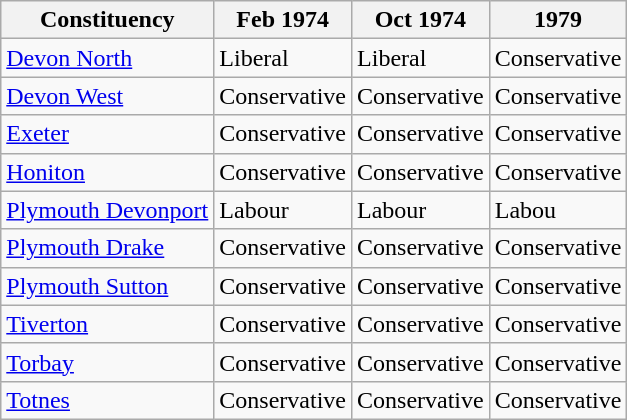<table class="wikitable">
<tr>
<th>Constituency</th>
<th>Feb 1974</th>
<th>Oct 1974</th>
<th>1979</th>
</tr>
<tr>
<td><a href='#'>Devon North</a></td>
<td bgcolor=>Liberal</td>
<td bgcolor=>Liberal</td>
<td bgcolor=>Conservative</td>
</tr>
<tr>
<td><a href='#'>Devon West</a></td>
<td bgcolor=>Conservative</td>
<td bgcolor=>Conservative</td>
<td bgcolor=>Conservative</td>
</tr>
<tr>
<td><a href='#'>Exeter</a></td>
<td bgcolor=>Conservative</td>
<td bgcolor=>Conservative</td>
<td bgcolor=>Conservative</td>
</tr>
<tr>
<td><a href='#'>Honiton</a></td>
<td bgcolor=>Conservative</td>
<td bgcolor=>Conservative</td>
<td bgcolor=>Conservative</td>
</tr>
<tr>
<td><a href='#'>Plymouth Devonport</a></td>
<td bgcolor=>Labour</td>
<td bgcolor=>Labour</td>
<td bgcolor=>Labou</td>
</tr>
<tr>
<td><a href='#'>Plymouth Drake</a></td>
<td bgcolor=>Conservative</td>
<td bgcolor=>Conservative</td>
<td bgcolor=>Conservative</td>
</tr>
<tr>
<td><a href='#'>Plymouth Sutton</a></td>
<td bgcolor=>Conservative</td>
<td bgcolor=>Conservative</td>
<td bgcolor=>Conservative</td>
</tr>
<tr>
<td><a href='#'>Tiverton</a></td>
<td bgcolor=>Conservative</td>
<td bgcolor=>Conservative</td>
<td bgcolor=>Conservative</td>
</tr>
<tr>
<td><a href='#'>Torbay</a></td>
<td bgcolor=>Conservative</td>
<td bgcolor=>Conservative</td>
<td bgcolor=>Conservative</td>
</tr>
<tr>
<td><a href='#'>Totnes</a></td>
<td bgcolor=>Conservative</td>
<td bgcolor=>Conservative</td>
<td bgcolor=>Conservative</td>
</tr>
</table>
